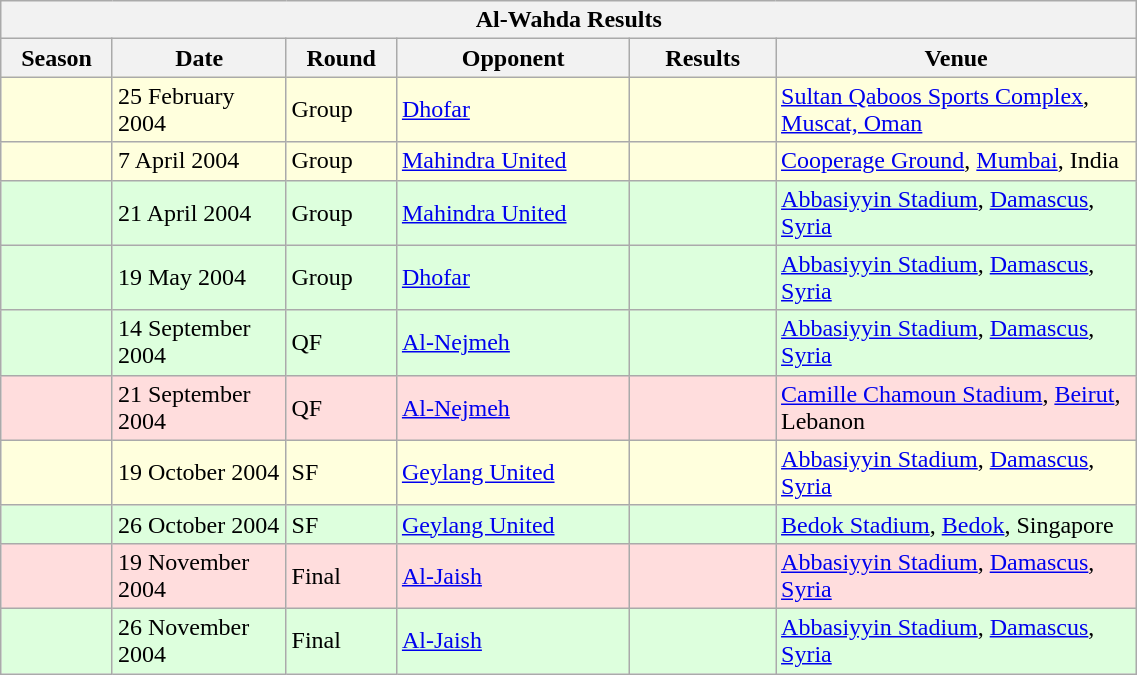<table width=60% class="wikitable" style="text-align:">
<tr>
<th colspan=6>Al-Wahda Results</th>
</tr>
<tr>
<th width=1%>Season</th>
<th width=2%>Date</th>
<th width=1%>Round</th>
<th width=4%>Opponent</th>
<th width=2%>Results</th>
<th width=8%>Venue</th>
</tr>
<tr bgcolor=#ffffdd>
<td></td>
<td>25 February 2004</td>
<td>Group</td>
<td> <a href='#'>Dhofar</a></td>
<td></td>
<td><a href='#'>Sultan Qaboos Sports Complex</a>, <a href='#'>Muscat, Oman</a></td>
</tr>
<tr bgcolor=#ffffdd>
<td></td>
<td>7 April 2004</td>
<td>Group</td>
<td> <a href='#'>Mahindra United</a></td>
<td></td>
<td><a href='#'>Cooperage Ground</a>, <a href='#'>Mumbai</a>, India</td>
</tr>
<tr bgcolor=#ddffdd>
<td></td>
<td>21 April 2004</td>
<td>Group</td>
<td> <a href='#'>Mahindra United</a></td>
<td></td>
<td><a href='#'>Abbasiyyin Stadium</a>, <a href='#'>Damascus</a>, <a href='#'>Syria</a></td>
</tr>
<tr bgcolor=#ddffdd>
<td></td>
<td>19 May 2004</td>
<td>Group</td>
<td> <a href='#'>Dhofar</a></td>
<td></td>
<td><a href='#'>Abbasiyyin Stadium</a>, <a href='#'>Damascus</a>, <a href='#'>Syria</a></td>
</tr>
<tr bgcolor=#ddffdd>
<td></td>
<td>14 September 2004</td>
<td>QF</td>
<td> <a href='#'>Al-Nejmeh</a></td>
<td></td>
<td><a href='#'>Abbasiyyin Stadium</a>, <a href='#'>Damascus</a>, <a href='#'>Syria</a></td>
</tr>
<tr bgcolor=#ffdddd>
<td></td>
<td>21 September 2004</td>
<td>QF</td>
<td> <a href='#'>Al-Nejmeh</a></td>
<td></td>
<td><a href='#'>Camille Chamoun Stadium</a>, <a href='#'>Beirut</a>, Lebanon</td>
</tr>
<tr bgcolor=#ffffdd>
<td></td>
<td>19 October 2004</td>
<td>SF</td>
<td> <a href='#'>Geylang United</a></td>
<td></td>
<td><a href='#'>Abbasiyyin Stadium</a>, <a href='#'>Damascus</a>, <a href='#'>Syria</a></td>
</tr>
<tr bgcolor=#ddffdd>
<td></td>
<td>26 October 2004</td>
<td>SF</td>
<td> <a href='#'>Geylang United</a></td>
<td></td>
<td><a href='#'>Bedok Stadium</a>, <a href='#'>Bedok</a>, Singapore</td>
</tr>
<tr bgcolor=#ffdddd>
<td></td>
<td>19 November 2004</td>
<td>Final</td>
<td> <a href='#'>Al-Jaish</a></td>
<td></td>
<td><a href='#'>Abbasiyyin Stadium</a>, <a href='#'>Damascus</a>, <a href='#'>Syria</a></td>
</tr>
<tr bgcolor=#ddffdd>
<td></td>
<td>26 November 2004</td>
<td>Final</td>
<td> <a href='#'>Al-Jaish</a></td>
<td></td>
<td><a href='#'>Abbasiyyin Stadium</a>, <a href='#'>Damascus</a>, <a href='#'>Syria</a></td>
</tr>
</table>
